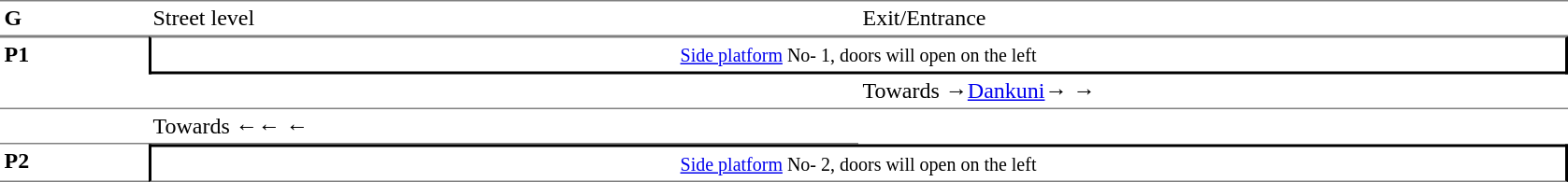<table table border=0 cellspacing=0 cellpadding=3>
<tr>
<td style="width:50px; border-bottom:solid 1px gray; border-top:solid 1px gray; vertical-align:top;"><strong>G</strong></td>
<td style="width:100px; border-top:solid 1px gray; border-bottom:solid 1px gray; vertical-align:top;">Street level</td>
<td style="width:500px; border-top:solid 1px gray; border-bottom:solid 1px gray; vertical-align:top;">Exit/Entrance</td>
</tr>
<tr>
<td rowspan="2" style="width:50px; border-top:solid 1px gray; border-bottom:solid 1px gray; vertical-align:top;"><strong>P1</strong></td>
<td style="border-top:solid 1px gray;border-right:solid 2px black;border-left:solid 2px black;border-bottom:solid 2px black;text-align:center;" colspan=2><small><a href='#'>Side platform</a> No- 1, doors will open on the left </small></td>
</tr>
<tr>
<td style="border-bottom:solid 1px gray; width:100px;"></td>
<td style="border-bottom:solid 1px gray; width:500px;">Towards →<a href='#'>Dankuni</a>→ →</td>
</tr>
<tr>
<td style="border-bottom:solid 1px gray; width:100px;"></td>
<td style="border-bottom:solid 1px gray; width:500px;">Towards ←← ←</td>
</tr>
<tr>
<td rowspan="2" style="width:50px; border-bottom:solid 1px gray; vertical-align:top;"><strong>P2</strong></td>
<td style="border-top:solid 2px black;border-right:solid 2px black;border-left:solid 2px black;border-bottom:solid 1px gray;text-align:center;" colspan=2><small><a href='#'>Side platform</a> No- 2, doors will open on the left </small></td>
</tr>
</table>
